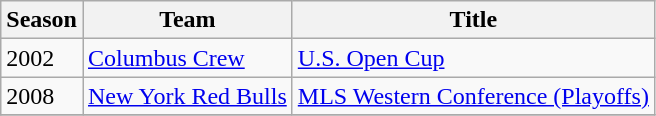<table class="wikitable">
<tr>
<th>Season</th>
<th>Team</th>
<th>Title</th>
</tr>
<tr>
<td>2002</td>
<td><a href='#'>Columbus Crew</a></td>
<td><a href='#'>U.S. Open Cup</a></td>
</tr>
<tr>
<td>2008</td>
<td><a href='#'>New York Red Bulls</a></td>
<td><a href='#'>MLS Western Conference (Playoffs)</a></td>
</tr>
<tr>
</tr>
</table>
